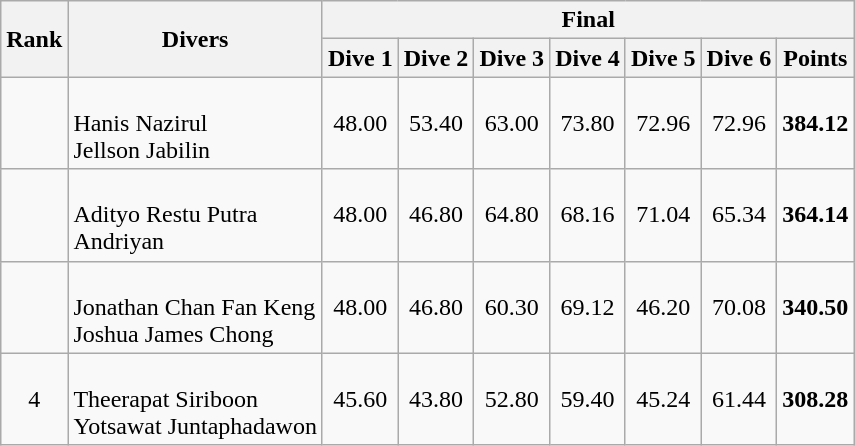<table class="wikitable sortable"  style="text-align:center">
<tr>
<th rowspan="2" data-sort-type=number>Rank</th>
<th rowspan="2">Divers</th>
<th colspan="7">Final</th>
</tr>
<tr>
<th>Dive 1</th>
<th>Dive 2</th>
<th>Dive 3</th>
<th>Dive 4</th>
<th>Dive 5</th>
<th>Dive 6</th>
<th>Points</th>
</tr>
<tr>
<td></td>
<td align="left"><br>Hanis Nazirul<br>Jellson Jabilin</td>
<td>48.00</td>
<td>53.40</td>
<td>63.00</td>
<td>73.80</td>
<td>72.96</td>
<td>72.96</td>
<td><strong>384.12</strong></td>
</tr>
<tr>
<td></td>
<td align="left"><br>Adityo Restu Putra<br>Andriyan</td>
<td>48.00</td>
<td>46.80</td>
<td>64.80</td>
<td>68.16</td>
<td>71.04</td>
<td>65.34</td>
<td><strong>364.14</strong></td>
</tr>
<tr>
<td></td>
<td align="left"><br>Jonathan Chan Fan Keng<br>Joshua James Chong</td>
<td>48.00</td>
<td>46.80</td>
<td>60.30</td>
<td>69.12</td>
<td>46.20</td>
<td>70.08</td>
<td><strong>340.50</strong></td>
</tr>
<tr>
<td>4</td>
<td align="left"><br>Theerapat Siriboon<br>Yotsawat Juntaphadawon</td>
<td>45.60</td>
<td>43.80</td>
<td>52.80</td>
<td>59.40</td>
<td>45.24</td>
<td>61.44</td>
<td><strong>308.28</strong></td>
</tr>
</table>
